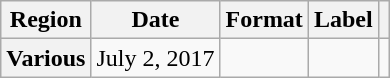<table class="wikitable plainrowheaders">
<tr>
<th scope="col">Region</th>
<th scope="col">Date</th>
<th scope="col">Format</th>
<th scope="col">Label</th>
<th scope="col"></th>
</tr>
<tr>
<th rowspan="2" scope="row">Various</th>
<td>July 2, 2017</td>
<td></td>
<td></td>
<td></td>
</tr>
</table>
